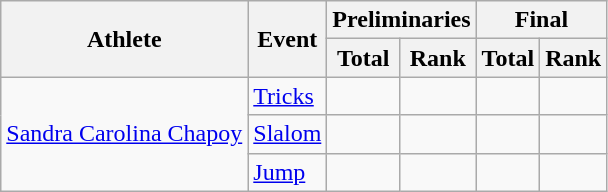<table class="wikitable" border="1">
<tr>
<th rowspan=2>Athlete</th>
<th rowspan=2>Event</th>
<th colspan=2>Preliminaries</th>
<th colspan=2>Final</th>
</tr>
<tr>
<th>Total</th>
<th>Rank</th>
<th>Total</th>
<th>Rank</th>
</tr>
<tr>
<td rowspan=3><a href='#'>Sandra Carolina Chapoy</a></td>
<td><a href='#'>Tricks</a></td>
<td align=center></td>
<td align=center></td>
<td align=center></td>
<td align=center></td>
</tr>
<tr>
<td><a href='#'>Slalom</a></td>
<td align=center></td>
<td align=center></td>
<td align=center></td>
<td align=center></td>
</tr>
<tr>
<td><a href='#'>Jump</a></td>
<td align=center></td>
<td align=center></td>
<td align=center></td>
<td align=center></td>
</tr>
</table>
